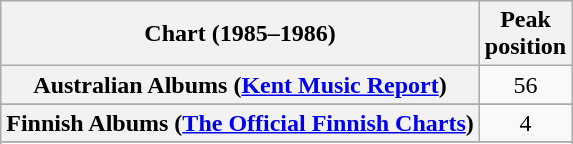<table class="wikitable sortable plainrowheaders">
<tr>
<th>Chart (1985–1986)</th>
<th>Peak<br>position</th>
</tr>
<tr>
<th scope="row">Australian Albums (<a href='#'>Kent Music Report</a>)</th>
<td align="center">56</td>
</tr>
<tr>
</tr>
<tr>
<th scope="row">Finnish Albums (<a href='#'>The Official Finnish Charts</a>)</th>
<td align="center">4</td>
</tr>
<tr>
</tr>
<tr>
</tr>
<tr>
</tr>
<tr>
</tr>
</table>
